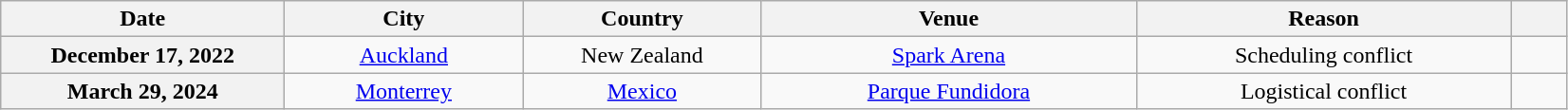<table class="wikitable plainrowheaders" style="text-align:center;">
<tr>
<th scope="col" style="width:12em;">Date</th>
<th scope="col" style="width:10em;">City</th>
<th scope="col" style="width:10em;">Country</th>
<th scope="col" style="width:16em;">Venue</th>
<th scope="col" style="width:16em;">Reason</th>
<th scope="col" style="width:2em;"></th>
</tr>
<tr>
<th scope="row" style="text-align:center;">December 17, 2022</th>
<td><a href='#'>Auckland</a></td>
<td>New Zealand</td>
<td><a href='#'>Spark Arena</a></td>
<td>Scheduling conflict</td>
<td></td>
</tr>
<tr>
<th scope="row" style="text-align:center;">March 29, 2024</th>
<td><a href='#'>Monterrey</a></td>
<td><a href='#'>Mexico</a></td>
<td><a href='#'>Parque Fundidora</a></td>
<td>Logistical conflict</td>
<td></td>
</tr>
</table>
